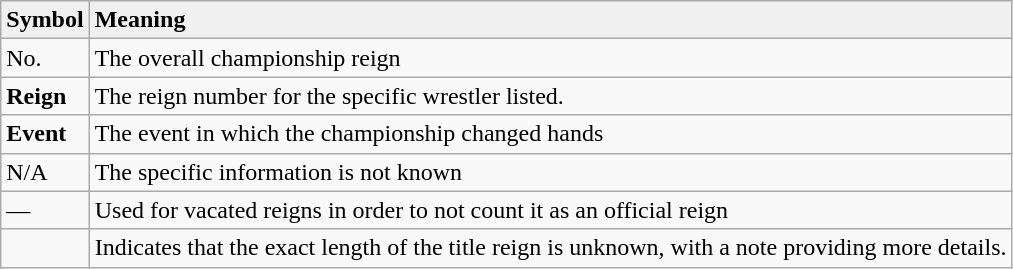<table class="wikitable">
<tr>
<td style="background: #f0f0f0;"><strong>Symbol</strong></td>
<td style="background: #f0f0f0;"><strong>Meaning</strong></td>
</tr>
<tr>
<td>No.</td>
<td>The overall championship reign</td>
</tr>
<tr>
<td><strong>Reign</strong></td>
<td>The reign number for the specific wrestler listed.</td>
</tr>
<tr>
<td><strong>Event</strong></td>
<td>The event in which the championship changed hands</td>
</tr>
<tr>
<td>N/A</td>
<td>The specific information is not known</td>
</tr>
<tr>
<td>—</td>
<td>Used for vacated reigns in order to not count it as an official reign</td>
</tr>
<tr>
<td></td>
<td>Indicates that the exact length of the title reign is unknown, with a note providing more details.</td>
</tr>
</table>
